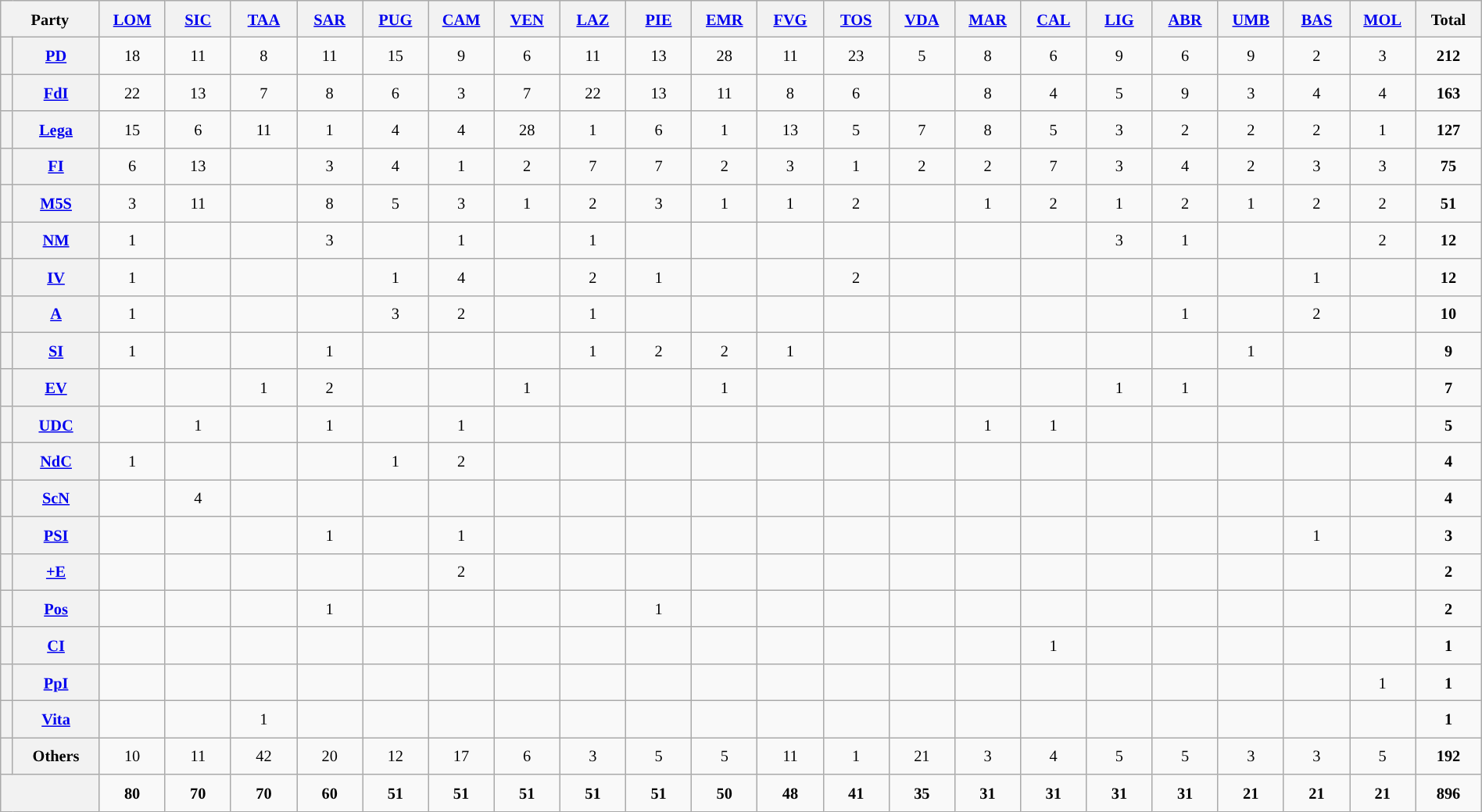<table class="wikitable" style="width:100%; text-align:center; font-size:85%; line-height:25px;">
<tr>
<th style="width:6%" colspan=2>Party</th>
<th style="width:4%"><a href='#'>LOM</a><br></th>
<th style="width:4%"><a href='#'>SIC</a><br></th>
<th style="width:4%"><a href='#'>TAA</a><br></th>
<th style="width:4%"><a href='#'>SAR</a><br></th>
<th style="width:4%"><a href='#'>PUG</a><br></th>
<th style="width:4%"><a href='#'>CAM</a><br></th>
<th style="width:4%"><a href='#'>VEN</a><br></th>
<th style="width:4%"><a href='#'>LAZ</a><br></th>
<th style="width:4%"><a href='#'>PIE</a><br></th>
<th style="width:4%"><a href='#'>EMR</a><br></th>
<th style="width:4%"><a href='#'>FVG</a><br></th>
<th style="width:4%"><a href='#'>TOS</a><br></th>
<th style="width:4%"><a href='#'>VDA</a><br></th>
<th style="width:4%"><a href='#'>MAR</a><br></th>
<th style="width:4%"><a href='#'>CAL</a><br></th>
<th style="width:4%"><a href='#'>LIG</a><br></th>
<th style="width:4%"><a href='#'>ABR</a><br></th>
<th style="width:4%"><a href='#'>UMB</a><br></th>
<th style="width:4%"><a href='#'>BAS</a><br></th>
<th style="width:4%"><a href='#'>MOL</a><br></th>
<th style="width:4%">Total</th>
</tr>
<tr>
<th style="background: "></th>
<th><a href='#'>PD</a></th>
<td>18</td>
<td>11</td>
<td>8</td>
<td>11</td>
<td>15</td>
<td>9</td>
<td>6</td>
<td>11</td>
<td>13</td>
<td>28</td>
<td>11</td>
<td>23</td>
<td>5</td>
<td>8</td>
<td>6</td>
<td>9</td>
<td>6</td>
<td>9</td>
<td>2</td>
<td>3</td>
<td><strong>212</strong></td>
</tr>
<tr>
<th style="background: "></th>
<th><a href='#'>FdI</a></th>
<td>22</td>
<td>13</td>
<td>7</td>
<td>8</td>
<td>6</td>
<td>3</td>
<td>7</td>
<td>22</td>
<td>13</td>
<td>11</td>
<td>8</td>
<td>6</td>
<td></td>
<td>8</td>
<td>4</td>
<td>5</td>
<td>9</td>
<td>3</td>
<td>4</td>
<td>4</td>
<td><strong>163</strong></td>
</tr>
<tr>
<th style="background: "></th>
<th><a href='#'>Lega</a></th>
<td>15</td>
<td>6</td>
<td>11</td>
<td>1</td>
<td>4</td>
<td>4</td>
<td>28</td>
<td>1</td>
<td>6</td>
<td>1</td>
<td>13</td>
<td>5</td>
<td>7</td>
<td>8</td>
<td>5</td>
<td>3</td>
<td>2</td>
<td>2</td>
<td>2</td>
<td>1</td>
<td><strong>127</strong></td>
</tr>
<tr>
<th style="background: "></th>
<th><a href='#'>FI</a></th>
<td>6</td>
<td>13</td>
<td></td>
<td>3</td>
<td>4</td>
<td>1</td>
<td>2</td>
<td>7</td>
<td>7</td>
<td>2</td>
<td>3</td>
<td>1</td>
<td>2</td>
<td>2</td>
<td>7</td>
<td>3</td>
<td>4</td>
<td>2</td>
<td>3</td>
<td>3</td>
<td><strong>75</strong></td>
</tr>
<tr>
<th style="background: "></th>
<th><a href='#'>M5S</a></th>
<td>3</td>
<td>11</td>
<td></td>
<td>8</td>
<td>5</td>
<td>3</td>
<td>1</td>
<td>2</td>
<td>3</td>
<td>1</td>
<td>1</td>
<td>2</td>
<td></td>
<td>1</td>
<td>2</td>
<td>1</td>
<td>2</td>
<td>1</td>
<td>2</td>
<td>2</td>
<td><strong>51</strong></td>
</tr>
<tr>
<th style="background: "></th>
<th><a href='#'>NM</a></th>
<td>1</td>
<td></td>
<td></td>
<td>3</td>
<td></td>
<td>1</td>
<td></td>
<td>1</td>
<td></td>
<td></td>
<td></td>
<td></td>
<td></td>
<td></td>
<td></td>
<td>3</td>
<td>1</td>
<td></td>
<td></td>
<td>2</td>
<td><strong>12</strong></td>
</tr>
<tr>
<th style="background: "></th>
<th><a href='#'>IV</a></th>
<td>1</td>
<td></td>
<td></td>
<td></td>
<td>1</td>
<td>4</td>
<td></td>
<td>2</td>
<td>1</td>
<td></td>
<td></td>
<td>2</td>
<td></td>
<td></td>
<td></td>
<td></td>
<td></td>
<td></td>
<td>1</td>
<td></td>
<td><strong>12</strong></td>
</tr>
<tr>
<th style="background: "></th>
<th><a href='#'>A</a></th>
<td>1</td>
<td></td>
<td></td>
<td></td>
<td>3</td>
<td>2</td>
<td></td>
<td>1</td>
<td></td>
<td></td>
<td></td>
<td></td>
<td></td>
<td></td>
<td></td>
<td></td>
<td>1</td>
<td></td>
<td>2</td>
<td></td>
<td><strong>10</strong></td>
</tr>
<tr>
<th style="background: "></th>
<th><a href='#'>SI</a></th>
<td>1</td>
<td></td>
<td></td>
<td>1</td>
<td></td>
<td></td>
<td></td>
<td>1</td>
<td>2</td>
<td>2</td>
<td>1</td>
<td></td>
<td></td>
<td></td>
<td></td>
<td></td>
<td></td>
<td>1</td>
<td></td>
<td></td>
<td><strong>9</strong></td>
</tr>
<tr>
<th style="background: "></th>
<th><a href='#'>EV</a></th>
<td></td>
<td></td>
<td>1</td>
<td>2</td>
<td></td>
<td></td>
<td>1</td>
<td></td>
<td></td>
<td>1</td>
<td></td>
<td></td>
<td></td>
<td></td>
<td></td>
<td>1</td>
<td>1</td>
<td></td>
<td></td>
<td></td>
<td><strong>7</strong></td>
</tr>
<tr>
<th style="background: "></th>
<th><a href='#'>UDC</a></th>
<td></td>
<td>1</td>
<td></td>
<td>1</td>
<td></td>
<td>1</td>
<td></td>
<td></td>
<td></td>
<td></td>
<td></td>
<td></td>
<td></td>
<td>1</td>
<td>1</td>
<td></td>
<td></td>
<td></td>
<td></td>
<td></td>
<td><strong>5</strong></td>
</tr>
<tr>
<th style="background: "></th>
<th><a href='#'>NdC</a></th>
<td>1</td>
<td></td>
<td></td>
<td></td>
<td>1</td>
<td>2</td>
<td></td>
<td></td>
<td></td>
<td></td>
<td></td>
<td></td>
<td></td>
<td></td>
<td></td>
<td></td>
<td></td>
<td></td>
<td></td>
<td></td>
<td><strong>4</strong></td>
</tr>
<tr>
<th style="background: "></th>
<th><a href='#'>ScN</a></th>
<td></td>
<td>4</td>
<td></td>
<td></td>
<td></td>
<td></td>
<td></td>
<td></td>
<td></td>
<td></td>
<td></td>
<td></td>
<td></td>
<td></td>
<td></td>
<td></td>
<td></td>
<td></td>
<td></td>
<td></td>
<td><strong>4</strong></td>
</tr>
<tr>
<th style="background: "></th>
<th><a href='#'>PSI</a></th>
<td></td>
<td></td>
<td></td>
<td>1</td>
<td></td>
<td>1</td>
<td></td>
<td></td>
<td></td>
<td></td>
<td></td>
<td></td>
<td></td>
<td></td>
<td></td>
<td></td>
<td></td>
<td></td>
<td>1</td>
<td></td>
<td><strong>3</strong></td>
</tr>
<tr>
<th style="background: "></th>
<th><a href='#'>+E</a></th>
<td></td>
<td></td>
<td></td>
<td></td>
<td></td>
<td>2</td>
<td></td>
<td></td>
<td></td>
<td></td>
<td></td>
<td></td>
<td></td>
<td></td>
<td></td>
<td></td>
<td></td>
<td></td>
<td></td>
<td></td>
<td><strong>2</strong></td>
</tr>
<tr>
<th style="background: "></th>
<th><a href='#'>Pos</a></th>
<td></td>
<td></td>
<td></td>
<td>1</td>
<td></td>
<td></td>
<td></td>
<td></td>
<td>1</td>
<td></td>
<td></td>
<td></td>
<td></td>
<td></td>
<td></td>
<td></td>
<td></td>
<td></td>
<td></td>
<td></td>
<td><strong>2</strong></td>
</tr>
<tr>
<th style="background: "></th>
<th><a href='#'>CI</a></th>
<td></td>
<td></td>
<td></td>
<td></td>
<td></td>
<td></td>
<td></td>
<td></td>
<td></td>
<td></td>
<td></td>
<td></td>
<td></td>
<td></td>
<td>1</td>
<td></td>
<td></td>
<td></td>
<td></td>
<td></td>
<td><strong>1</strong></td>
</tr>
<tr>
<th style="background: "></th>
<th><a href='#'>PpI</a></th>
<td></td>
<td></td>
<td></td>
<td></td>
<td></td>
<td></td>
<td></td>
<td></td>
<td></td>
<td></td>
<td></td>
<td></td>
<td></td>
<td></td>
<td></td>
<td></td>
<td></td>
<td></td>
<td></td>
<td>1</td>
<td><strong>1</strong></td>
</tr>
<tr>
<th style="background: "></th>
<th><a href='#'>Vita</a></th>
<td></td>
<td></td>
<td>1</td>
<td></td>
<td></td>
<td></td>
<td></td>
<td></td>
<td></td>
<td></td>
<td></td>
<td></td>
<td></td>
<td></td>
<td></td>
<td></td>
<td></td>
<td></td>
<td></td>
<td></td>
<td><strong>1</strong></td>
</tr>
<tr>
<th style="background: "></th>
<th>Others</th>
<td>10</td>
<td>11</td>
<td>42</td>
<td>20</td>
<td>12</td>
<td>17</td>
<td>6</td>
<td>3</td>
<td>5</td>
<td>5</td>
<td>11</td>
<td>1</td>
<td>21</td>
<td>3</td>
<td>4</td>
<td>5</td>
<td>5</td>
<td>3</td>
<td>3</td>
<td>5</td>
<td><strong>192</strong></td>
</tr>
<tr>
<th colspan=2></th>
<td><strong>80</strong></td>
<td><strong>70</strong></td>
<td><strong>70</strong></td>
<td><strong>60</strong></td>
<td><strong>51</strong></td>
<td><strong>51</strong></td>
<td><strong>51</strong></td>
<td><strong>51</strong></td>
<td><strong>51</strong></td>
<td><strong>50</strong></td>
<td><strong>48</strong></td>
<td><strong>41</strong></td>
<td><strong>35</strong></td>
<td><strong>31</strong></td>
<td><strong>31</strong></td>
<td><strong>31</strong></td>
<td><strong>31</strong></td>
<td><strong>21</strong></td>
<td><strong>21</strong></td>
<td><strong>21</strong></td>
<td><strong>896</strong></td>
</tr>
</table>
